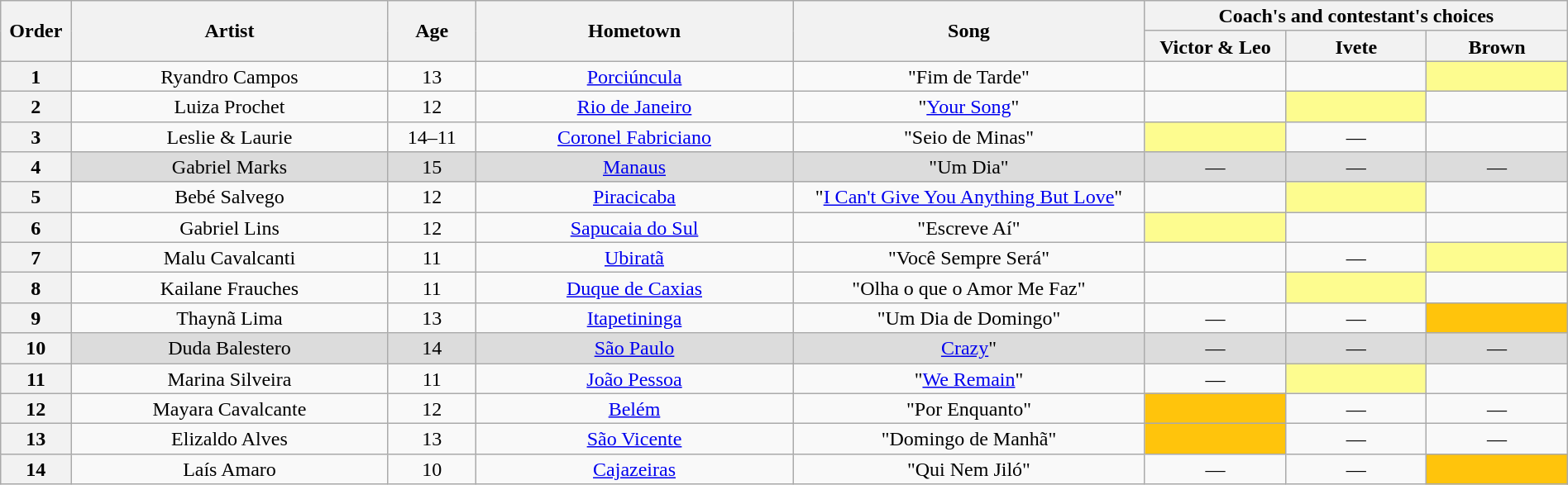<table class="wikitable" style="text-align:center; line-height:17px; width:100%;">
<tr>
<th scope="col" rowspan=2 width="04%">Order</th>
<th scope="col" rowspan=2 width="18%">Artist</th>
<th scope="col" rowspan=2 width="05%">Age</th>
<th scope="col" rowspan=2 width="18%">Hometown</th>
<th scope="col" rowspan=2 width="20%">Song</th>
<th scope="col" colspan=3 width="24%">Coach's and contestant's choices</th>
</tr>
<tr>
<th width="08%">Victor & Leo</th>
<th width="08%">Ivete</th>
<th width="08%">Brown</th>
</tr>
<tr>
<th>1</th>
<td>Ryandro Campos</td>
<td>13</td>
<td><a href='#'>Porciúncula</a></td>
<td>"Fim de Tarde"</td>
<td><strong></strong></td>
<td><strong></strong></td>
<td bgcolor=FDFC8F><strong></strong></td>
</tr>
<tr>
<th>2</th>
<td>Luiza Prochet</td>
<td>12</td>
<td><a href='#'>Rio de Janeiro</a></td>
<td>"<a href='#'>Your Song</a>"</td>
<td><strong></strong></td>
<td bgcolor=FDFC8F><strong></strong></td>
<td><strong></strong></td>
</tr>
<tr>
<th>3</th>
<td>Leslie & Laurie</td>
<td>14–11</td>
<td><a href='#'>Coronel Fabriciano</a></td>
<td>"Seio de Minas"</td>
<td bgcolor=FDFC8F><strong></strong></td>
<td>—</td>
<td><strong></strong></td>
</tr>
<tr bgcolor=DCDCDC>
<th>4</th>
<td>Gabriel Marks</td>
<td>15</td>
<td><a href='#'>Manaus</a></td>
<td>"Um Dia"</td>
<td>—</td>
<td>—</td>
<td>—</td>
</tr>
<tr>
<th>5</th>
<td>Bebé Salvego</td>
<td>12</td>
<td><a href='#'>Piracicaba</a></td>
<td>"<a href='#'>I Can't Give You Anything But Love</a>"</td>
<td><strong></strong></td>
<td bgcolor=FDFC8F><strong></strong></td>
<td><strong></strong></td>
</tr>
<tr>
<th>6</th>
<td>Gabriel Lins</td>
<td>12</td>
<td><a href='#'>Sapucaia do Sul</a></td>
<td>"Escreve Aí"</td>
<td bgcolor=FDFC8F><strong></strong></td>
<td><strong></strong></td>
<td><strong></strong></td>
</tr>
<tr>
<th>7</th>
<td>Malu Cavalcanti</td>
<td>11</td>
<td><a href='#'>Ubiratã</a></td>
<td>"Você Sempre Será"</td>
<td><strong></strong></td>
<td>—</td>
<td bgcolor=FDFC8F><strong></strong></td>
</tr>
<tr>
<th>8</th>
<td>Kailane Frauches</td>
<td>11</td>
<td><a href='#'>Duque de Caxias</a></td>
<td>"Olha o que o Amor Me Faz"</td>
<td><strong></strong></td>
<td bgcolor=FDFC8F><strong></strong></td>
<td><strong></strong></td>
</tr>
<tr>
<th>9</th>
<td>Thaynã Lima</td>
<td>13</td>
<td><a href='#'>Itapetininga</a></td>
<td>"Um Dia de Domingo"</td>
<td>—</td>
<td>—</td>
<td bgcolor=FFC40C><strong></strong></td>
</tr>
<tr bgcolor=DCDCDC>
<th>10</th>
<td>Duda Balestero</td>
<td>14</td>
<td><a href='#'>São Paulo</a></td>
<td><a href='#'>Crazy</a>"</td>
<td>—</td>
<td>—</td>
<td>—</td>
</tr>
<tr>
<th>11</th>
<td>Marina Silveira</td>
<td>11</td>
<td><a href='#'>João Pessoa</a></td>
<td>"<a href='#'>We Remain</a>"</td>
<td>—</td>
<td bgcolor=FDFC8F><strong></strong></td>
<td><strong></strong></td>
</tr>
<tr>
<th>12</th>
<td>Mayara Cavalcante</td>
<td>12</td>
<td><a href='#'>Belém</a></td>
<td>"Por Enquanto"</td>
<td bgcolor=FFC40C><strong></strong></td>
<td>—</td>
<td>—</td>
</tr>
<tr>
<th>13</th>
<td>Elizaldo Alves</td>
<td>13</td>
<td><a href='#'>São Vicente</a></td>
<td>"Domingo de Manhã"</td>
<td bgcolor=FFC40C><strong></strong></td>
<td>—</td>
<td>—</td>
</tr>
<tr>
<th>14</th>
<td>Laís Amaro</td>
<td>10</td>
<td><a href='#'>Cajazeiras</a></td>
<td>"Qui Nem Jiló"</td>
<td>—</td>
<td>—</td>
<td bgcolor=FFC40C><strong></strong></td>
</tr>
</table>
